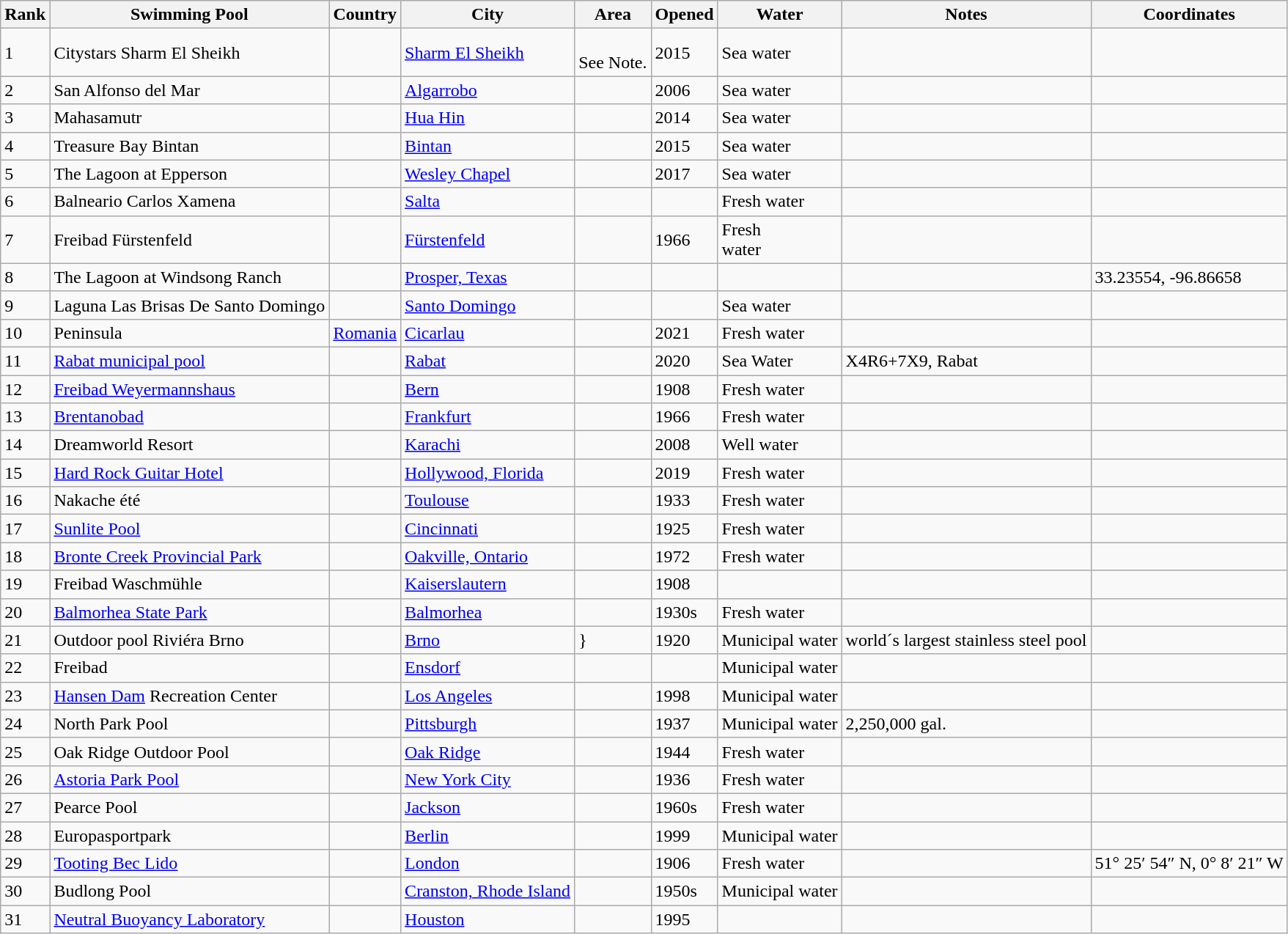<table class="sortable wikitable" id="largestpools">
<tr style="background:#ececec;">
<th>Rank</th>
<th>Swimming Pool</th>
<th>Country</th>
<th>City</th>
<th>Area</th>
<th>Opened</th>
<th>Water</th>
<th>Notes</th>
<th>Coordinates</th>
</tr>
<tr>
<td>1</td>
<td>Citystars Sharm El Sheikh</td>
<td></td>
<td><a href='#'>Sharm El Sheikh</a></td>
<td><br>See Note.</td>
<td>2015</td>
<td>Sea water</td>
<td></td>
<td></td>
</tr>
<tr>
<td>2</td>
<td>San Alfonso del Mar</td>
<td></td>
<td><a href='#'>Algarrobo</a></td>
<td></td>
<td>2006</td>
<td>Sea water</td>
<td></td>
<td></td>
</tr>
<tr>
<td>3</td>
<td>Mahasamutr</td>
<td></td>
<td><a href='#'>Hua Hin</a></td>
<td></td>
<td>2014</td>
<td>Sea water</td>
<td></td>
<td></td>
</tr>
<tr>
<td>4</td>
<td>Treasure Bay Bintan</td>
<td></td>
<td><a href='#'>Bintan</a></td>
<td></td>
<td>2015</td>
<td>Sea water</td>
<td></td>
<td></td>
</tr>
<tr>
<td>5</td>
<td>The Lagoon at Epperson</td>
<td></td>
<td><a href='#'>Wesley Chapel</a></td>
<td></td>
<td>2017</td>
<td>Sea water</td>
<td></td>
<td></td>
</tr>
<tr>
<td>6</td>
<td>Balneario Carlos Xamena</td>
<td></td>
<td><a href='#'>Salta</a></td>
<td></td>
<td></td>
<td>Fresh water</td>
<td></td>
<td></td>
</tr>
<tr>
<td>7</td>
<td>Freibad Fürstenfeld</td>
<td></td>
<td><a href='#'>Fürstenfeld</a></td>
<td></td>
<td>1966</td>
<td>Fresh<br>water</td>
<td></td>
<td></td>
</tr>
<tr>
<td>8</td>
<td>The Lagoon at Windsong Ranch</td>
<td></td>
<td><a href='#'>Prosper, Texas</a></td>
<td></td>
<td></td>
<td></td>
<td></td>
<td>33.23554, -96.86658</td>
</tr>
<tr>
<td>9</td>
<td>Laguna Las Brisas De Santo Domingo</td>
<td></td>
<td><a href='#'>Santo Domingo</a></td>
<td></td>
<td></td>
<td>Sea water</td>
<td></td>
<td></td>
</tr>
<tr>
<td>10</td>
<td>Peninsula</td>
<td><a href='#'>Romania</a></td>
<td><a href='#'>Cicarlau</a></td>
<td></td>
<td>2021</td>
<td>Fresh water</td>
<td></td>
</tr>
<tr>
<td>11</td>
<td><a href='#'>Rabat municipal pool</a></td>
<td></td>
<td><a href='#'>Rabat</a></td>
<td></td>
<td>2020</td>
<td>Sea Water</td>
<td>X4R6+7X9, Rabat</td>
<td></td>
</tr>
<tr>
<td>12</td>
<td><a href='#'>Freibad Weyermannshaus</a></td>
<td></td>
<td><a href='#'>Bern</a></td>
<td></td>
<td>1908</td>
<td>Fresh water</td>
<td></td>
<td></td>
</tr>
<tr>
<td>13</td>
<td><a href='#'>Brentanobad</a></td>
<td></td>
<td><a href='#'>Frankfurt</a></td>
<td></td>
<td>1966</td>
<td>Fresh water</td>
<td></td>
<td></td>
</tr>
<tr>
<td>14</td>
<td>Dreamworld Resort</td>
<td></td>
<td><a href='#'>Karachi</a></td>
<td></td>
<td>2008</td>
<td>Well water</td>
<td></td>
<td></td>
</tr>
<tr>
<td>15</td>
<td><a href='#'>Hard Rock Guitar Hotel</a></td>
<td></td>
<td><a href='#'>Hollywood, Florida</a></td>
<td></td>
<td>2019</td>
<td>Fresh water</td>
<td></td>
<td></td>
</tr>
<tr>
<td>16</td>
<td>Nakache été</td>
<td></td>
<td><a href='#'>Toulouse</a></td>
<td></td>
<td>1933</td>
<td>Fresh water</td>
<td></td>
<td></td>
</tr>
<tr>
<td>17</td>
<td><a href='#'>Sunlite Pool</a></td>
<td></td>
<td><a href='#'>Cincinnati</a></td>
<td></td>
<td>1925</td>
<td>Fresh water</td>
<td></td>
<td></td>
</tr>
<tr>
<td>18</td>
<td><a href='#'>Bronte Creek Provincial Park</a></td>
<td></td>
<td><a href='#'>Oakville, Ontario</a></td>
<td></td>
<td>1972</td>
<td>Fresh water</td>
<td></td>
<td></td>
</tr>
<tr>
<td>19</td>
<td>Freibad Waschmühle</td>
<td></td>
<td><a href='#'>Kaiserslautern</a></td>
<td></td>
<td>1908</td>
<td></td>
<td></td>
<td></td>
</tr>
<tr>
<td>20</td>
<td><a href='#'>Balmorhea State Park</a></td>
<td></td>
<td><a href='#'>Balmorhea</a></td>
<td></td>
<td>1930s</td>
<td>Fresh water</td>
<td></td>
<td> </td>
</tr>
<tr>
<td>21</td>
<td>Outdoor pool Riviéra Brno</td>
<td></td>
<td><a href='#'>Brno</a></td>
<td>}</td>
<td>1920</td>
<td>Municipal water</td>
<td>world´s largest stainless steel pool</td>
<td></td>
</tr>
<tr>
<td>22</td>
<td>Freibad</td>
<td></td>
<td><a href='#'>Ensdorf</a></td>
<td></td>
<td></td>
<td>Municipal water</td>
<td></td>
<td></td>
</tr>
<tr>
<td>23</td>
<td><a href='#'>Hansen Dam</a> Recreation Center</td>
<td></td>
<td><a href='#'>Los Angeles</a></td>
<td></td>
<td>1998</td>
<td>Municipal water</td>
<td></td>
<td></td>
</tr>
<tr>
<td>24</td>
<td>North Park Pool</td>
<td></td>
<td><a href='#'>Pittsburgh</a></td>
<td></td>
<td>1937</td>
<td>Municipal water</td>
<td>2,250,000 gal.</td>
<td></td>
</tr>
<tr>
<td>25</td>
<td>Oak Ridge Outdoor Pool</td>
<td></td>
<td><a href='#'>Oak Ridge</a></td>
<td></td>
<td>1944</td>
<td>Fresh water</td>
<td></td>
<td></td>
</tr>
<tr>
<td>26</td>
<td><a href='#'>Astoria Park Pool</a></td>
<td></td>
<td><a href='#'>New York City</a></td>
<td></td>
<td>1936</td>
<td>Fresh water</td>
<td></td>
<td></td>
</tr>
<tr>
<td>27</td>
<td>Pearce Pool</td>
<td></td>
<td><a href='#'>Jackson</a></td>
<td></td>
<td>1960s</td>
<td>Fresh water</td>
<td></td>
<td></td>
</tr>
<tr>
<td>28</td>
<td>Europasportpark</td>
<td></td>
<td><a href='#'>Berlin</a></td>
<td></td>
<td>1999</td>
<td>Municipal water</td>
<td></td>
<td></td>
</tr>
<tr>
<td>29</td>
<td><a href='#'>Tooting Bec Lido</a></td>
<td></td>
<td><a href='#'>London</a></td>
<td></td>
<td>1906</td>
<td>Fresh water</td>
<td></td>
<td>51° 25′ 54″ N, 0° 8′ 21″ W</td>
</tr>
<tr>
<td>30</td>
<td>Budlong Pool</td>
<td></td>
<td><a href='#'>Cranston, Rhode Island</a></td>
<td></td>
<td>1950s</td>
<td>Municipal water</td>
<td></td>
<td></td>
</tr>
<tr>
<td>31</td>
<td><a href='#'>Neutral Buoyancy Laboratory</a></td>
<td></td>
<td><a href='#'>Houston</a></td>
<td></td>
<td>1995</td>
<td></td>
<td></td>
<td></td>
</tr>
</table>
